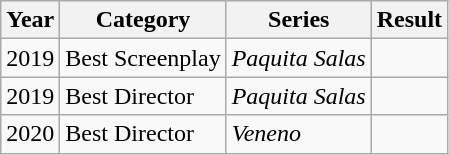<table class="wikitable">
<tr>
<th>Year</th>
<th>Category</th>
<th>Series</th>
<th>Result</th>
</tr>
<tr>
<td>2019</td>
<td>Best Screenplay</td>
<td><em>Paquita Salas</em></td>
<td></td>
</tr>
<tr>
<td>2019</td>
<td>Best Director</td>
<td><em>Paquita Salas</em></td>
<td></td>
</tr>
<tr>
<td>2020</td>
<td>Best Director</td>
<td><em>Veneno</em></td>
<td></td>
</tr>
</table>
